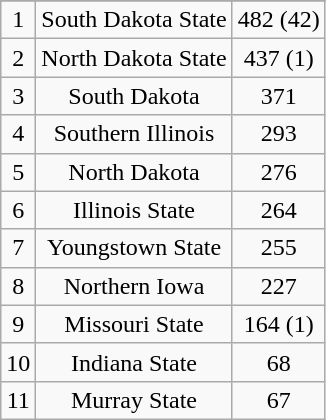<table class="wikitable" style="display: inline-table;">
<tr align="center">
</tr>
<tr align="center">
<td>1</td>
<td>South Dakota State</td>
<td>482 (42)</td>
</tr>
<tr align="center">
<td>2</td>
<td>North Dakota State</td>
<td>437 (1)</td>
</tr>
<tr align="center">
<td>3</td>
<td>South Dakota</td>
<td>371</td>
</tr>
<tr align="center">
<td>4</td>
<td>Southern Illinois</td>
<td>293</td>
</tr>
<tr align="center">
<td>5</td>
<td>North Dakota</td>
<td>276</td>
</tr>
<tr align="center">
<td>6</td>
<td>Illinois State</td>
<td>264</td>
</tr>
<tr align="center">
<td>7</td>
<td>Youngstown State</td>
<td>255</td>
</tr>
<tr align="center">
<td>8</td>
<td>Northern Iowa</td>
<td>227</td>
</tr>
<tr align="center">
<td>9</td>
<td>Missouri State</td>
<td>164 (1)</td>
</tr>
<tr align="center">
<td>10</td>
<td>Indiana State</td>
<td>68</td>
</tr>
<tr align="center">
<td>11</td>
<td>Murray State</td>
<td>67</td>
</tr>
</table>
